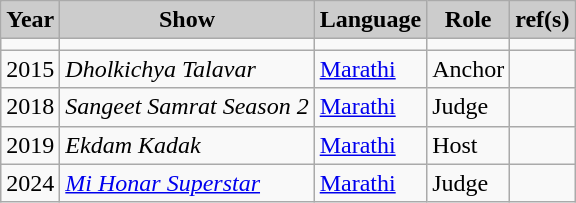<table class="wikitable" style="font-size:100%;">
<tr>
<th style="background:#CCCCCC;">Year</th>
<th style="background:#CCCCCC;">Show</th>
<th style="background:#CCCCCC;">Language</th>
<th style="background:#CCCCCC;">Role</th>
<th style="background:#CCCCCC;">ref(s)</th>
</tr>
<tr>
<td></td>
<td></td>
<td></td>
<td></td>
<td></td>
</tr>
<tr>
<td>2015</td>
<td><em>Dholkichya Talavar</em></td>
<td><a href='#'>Marathi</a></td>
<td>Anchor</td>
<td></td>
</tr>
<tr>
<td>2018</td>
<td><em>Sangeet Samrat Season 2</em></td>
<td><a href='#'>Marathi</a></td>
<td>Judge</td>
<td></td>
</tr>
<tr>
<td>2019</td>
<td><em>Ekdam Kadak</em></td>
<td><a href='#'>Marathi</a></td>
<td>Host</td>
<td></td>
</tr>
<tr>
<td>2024</td>
<td><em><a href='#'>Mi Honar Superstar</a></em></td>
<td><a href='#'>Marathi</a></td>
<td>Judge</td>
<td></td>
</tr>
</table>
